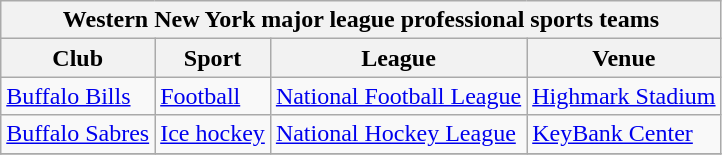<table class="wikitable sortable">
<tr>
<th colspan=4>Western New York major league professional sports teams</th>
</tr>
<tr>
<th>Club</th>
<th>Sport</th>
<th>League</th>
<th>Venue</th>
</tr>
<tr>
<td><a href='#'>Buffalo Bills</a></td>
<td><a href='#'>Football</a></td>
<td><a href='#'>National Football League</a></td>
<td><a href='#'>Highmark Stadium</a></td>
</tr>
<tr>
<td><a href='#'>Buffalo Sabres</a></td>
<td><a href='#'>Ice hockey</a></td>
<td><a href='#'>National Hockey League</a></td>
<td><a href='#'>KeyBank Center</a></td>
</tr>
<tr>
</tr>
</table>
